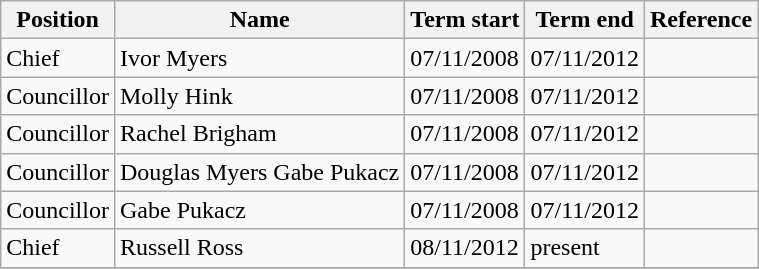<table class="wikitable">
<tr>
<th>Position</th>
<th>Name</th>
<th>Term start</th>
<th>Term end</th>
<th>Reference</th>
</tr>
<tr>
<td>Chief</td>
<td>Ivor Myers</td>
<td>07/11/2008</td>
<td>07/11/2012</td>
<td></td>
</tr>
<tr>
<td>Councillor</td>
<td>Molly Hink</td>
<td>07/11/2008</td>
<td>07/11/2012</td>
<td></td>
</tr>
<tr>
<td>Councillor</td>
<td>Rachel Brigham</td>
<td>07/11/2008</td>
<td>07/11/2012</td>
<td></td>
</tr>
<tr>
<td>Councillor</td>
<td>Douglas Myers  Gabe Pukacz</td>
<td>07/11/2008</td>
<td>07/11/2012</td>
<td></td>
</tr>
<tr>
<td>Councillor</td>
<td>Gabe Pukacz</td>
<td>07/11/2008</td>
<td>07/11/2012</td>
<td></td>
</tr>
<tr>
<td>Chief</td>
<td>Russell Ross</td>
<td>08/11/2012</td>
<td>present</td>
<td></td>
</tr>
<tr>
</tr>
</table>
